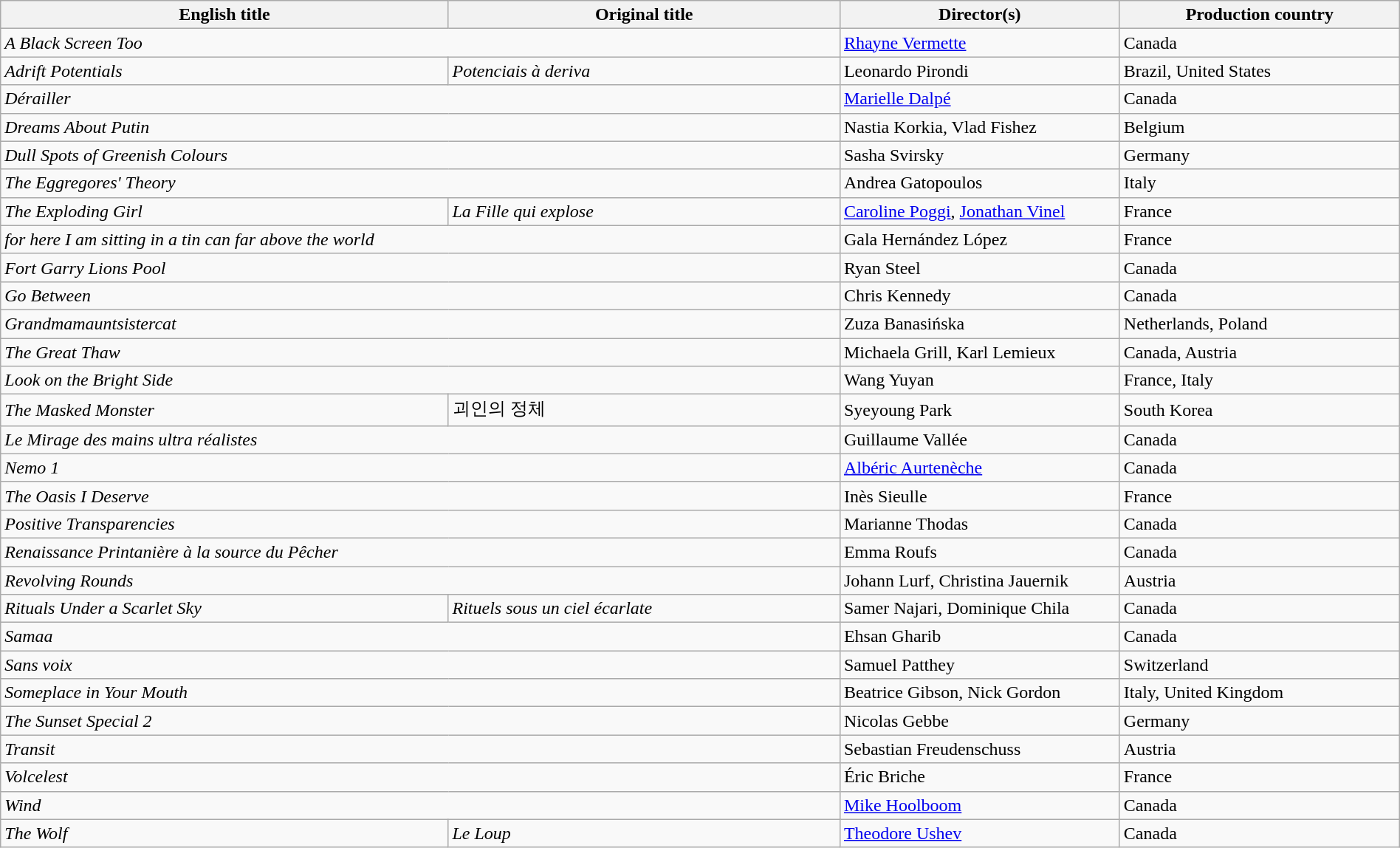<table class="wikitable" width=100%>
<tr>
<th scope="col" width="32%">English title</th>
<th scope="col" width="28%">Original title</th>
<th scope="col" width="20%">Director(s)</th>
<th scope="col" width="20%">Production country</th>
</tr>
<tr>
<td colspan=2><em>A Black Screen Too</em></td>
<td><a href='#'>Rhayne Vermette</a></td>
<td>Canada</td>
</tr>
<tr>
<td><em>Adrift Potentials</em></td>
<td><em>Potenciais à deriva</em></td>
<td>Leonardo Pirondi</td>
<td>Brazil, United States</td>
</tr>
<tr>
<td colspan=2><em>Dérailler</em></td>
<td><a href='#'>Marielle Dalpé</a></td>
<td>Canada</td>
</tr>
<tr>
<td colspan=2><em>Dreams About Putin</em></td>
<td>Nastia Korkia, Vlad Fishez</td>
<td>Belgium</td>
</tr>
<tr>
<td colspan=2><em>Dull Spots of Greenish Colours</em></td>
<td>Sasha Svirsky</td>
<td>Germany</td>
</tr>
<tr>
<td colspan=2><em>The Eggregores' Theory</em></td>
<td>Andrea Gatopoulos</td>
<td>Italy</td>
</tr>
<tr>
<td><em>The Exploding Girl</em></td>
<td><em>La Fille qui explose</em></td>
<td><a href='#'>Caroline Poggi</a>, <a href='#'>Jonathan Vinel</a></td>
<td>France</td>
</tr>
<tr>
<td colspan=2><em>for here I am sitting in a tin can far above the world</em></td>
<td>Gala Hernández López</td>
<td>France</td>
</tr>
<tr>
<td colspan=2><em>Fort Garry Lions Pool</em></td>
<td>Ryan Steel</td>
<td>Canada</td>
</tr>
<tr>
<td colspan=2><em>Go Between</em></td>
<td>Chris Kennedy</td>
<td>Canada</td>
</tr>
<tr>
<td colspan=2><em>Grandmamauntsistercat</em></td>
<td>Zuza Banasińska</td>
<td>Netherlands, Poland</td>
</tr>
<tr>
<td colspan=2><em>The Great Thaw</em></td>
<td>Michaela Grill, Karl Lemieux</td>
<td>Canada, Austria</td>
</tr>
<tr>
<td colspan=2><em>Look on the Bright Side</em></td>
<td>Wang Yuyan</td>
<td>France, Italy</td>
</tr>
<tr>
<td><em>The Masked Monster</em></td>
<td>괴인의 정체</td>
<td>Syeyoung Park</td>
<td>South Korea</td>
</tr>
<tr>
<td colspan=2><em>Le Mirage des mains ultra réalistes</em></td>
<td>Guillaume Vallée</td>
<td>Canada</td>
</tr>
<tr>
<td colspan=2><em>Nemo 1</em></td>
<td><a href='#'>Albéric Aurtenèche</a></td>
<td>Canada</td>
</tr>
<tr>
<td colspan=2><em>The Oasis I Deserve</em></td>
<td>Inès Sieulle</td>
<td>France</td>
</tr>
<tr>
<td colspan=2><em>Positive Transparencies</em></td>
<td>Marianne Thodas</td>
<td>Canada</td>
</tr>
<tr>
<td colspan=2><em>Renaissance Printanière à la source du Pêcher</em></td>
<td>Emma Roufs</td>
<td>Canada</td>
</tr>
<tr>
<td colspan=2><em>Revolving Rounds</em></td>
<td>Johann Lurf, Christina Jauernik</td>
<td>Austria</td>
</tr>
<tr>
<td><em>Rituals Under a Scarlet Sky</em></td>
<td><em>Rituels sous un ciel écarlate</em></td>
<td>Samer Najari, Dominique Chila</td>
<td>Canada</td>
</tr>
<tr>
<td colspan=2><em>Samaa</em></td>
<td>Ehsan Gharib</td>
<td>Canada</td>
</tr>
<tr>
<td colspan=2><em>Sans voix</em></td>
<td>Samuel Patthey</td>
<td>Switzerland</td>
</tr>
<tr>
<td colspan=2><em>Someplace in Your Mouth</em></td>
<td>Beatrice Gibson, Nick Gordon</td>
<td>Italy, United Kingdom</td>
</tr>
<tr>
<td colspan=2><em>The Sunset Special 2</em></td>
<td>Nicolas Gebbe</td>
<td>Germany</td>
</tr>
<tr>
<td colspan=2><em>Transit</em></td>
<td>Sebastian Freudenschuss</td>
<td>Austria</td>
</tr>
<tr>
<td colspan=2><em>Volcelest</em></td>
<td>Éric Briche</td>
<td>France</td>
</tr>
<tr>
<td colspan=2><em>Wind</em></td>
<td><a href='#'>Mike Hoolboom</a></td>
<td>Canada</td>
</tr>
<tr>
<td><em>The Wolf</em></td>
<td><em>Le Loup</em></td>
<td><a href='#'>Theodore Ushev</a></td>
<td>Canada</td>
</tr>
</table>
